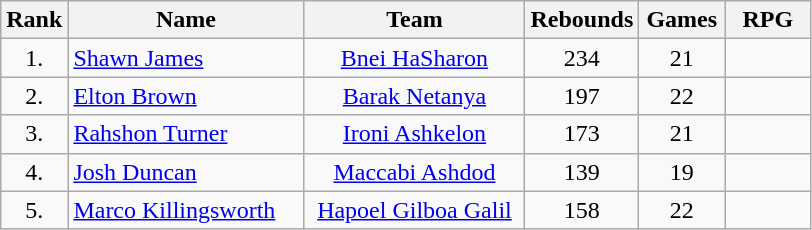<table class="wikitable" style="text-align: center;">
<tr>
<th>Rank</th>
<th width=150>Name</th>
<th width=140>Team</th>
<th width=65>Rebounds</th>
<th width=50>Games</th>
<th width=50>RPG</th>
</tr>
<tr>
<td>1.</td>
<td align="left"> <a href='#'>Shawn James</a></td>
<td><a href='#'>Bnei HaSharon</a></td>
<td>234</td>
<td>21</td>
<td><strong></strong></td>
</tr>
<tr>
<td>2.</td>
<td align="left"> <a href='#'>Elton Brown</a></td>
<td><a href='#'>Barak Netanya</a></td>
<td>197</td>
<td>22</td>
<td><strong></strong></td>
</tr>
<tr>
<td>3.</td>
<td align="left"> <a href='#'>Rahshon Turner</a></td>
<td><a href='#'>Ironi Ashkelon</a></td>
<td>173</td>
<td>21</td>
<td><strong></strong></td>
</tr>
<tr>
<td>4.</td>
<td align="left"> <a href='#'>Josh Duncan</a></td>
<td><a href='#'>Maccabi Ashdod</a></td>
<td>139</td>
<td>19</td>
<td><strong></strong></td>
</tr>
<tr>
<td>5.</td>
<td align="left"> <a href='#'>Marco Killingsworth</a></td>
<td><a href='#'>Hapoel Gilboa Galil</a></td>
<td>158</td>
<td>22</td>
<td><strong></strong></td>
</tr>
</table>
